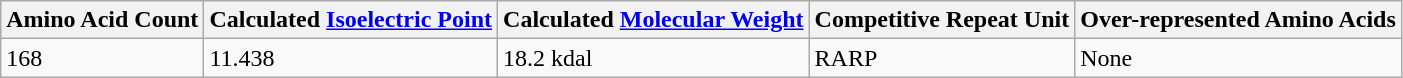<table class="wikitable">
<tr>
<th>Amino Acid Count</th>
<th>Calculated <a href='#'>Isoelectric Point</a></th>
<th>Calculated <a href='#'>Molecular Weight</a></th>
<th>Competitive Repeat Unit</th>
<th>Over-represented Amino Acids</th>
</tr>
<tr>
<td>168</td>
<td>11.438</td>
<td>18.2 kdal</td>
<td>RARP</td>
<td>None</td>
</tr>
</table>
